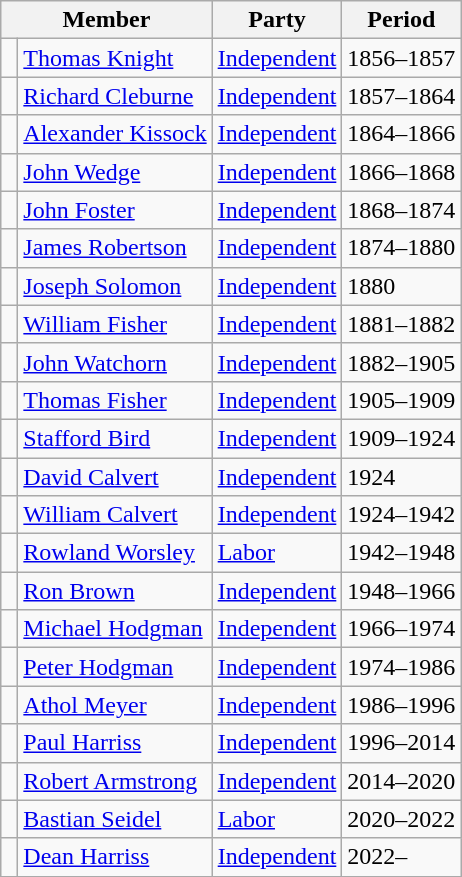<table class="wikitable">
<tr>
<th colspan="2">Member</th>
<th>Party</th>
<th>Period</th>
</tr>
<tr>
<td> </td>
<td><a href='#'>Thomas Knight</a></td>
<td><a href='#'>Independent</a></td>
<td>1856–1857</td>
</tr>
<tr>
<td> </td>
<td><a href='#'>Richard Cleburne</a></td>
<td><a href='#'>Independent</a></td>
<td>1857–1864</td>
</tr>
<tr>
<td> </td>
<td><a href='#'>Alexander Kissock</a></td>
<td><a href='#'>Independent</a></td>
<td>1864–1866</td>
</tr>
<tr>
<td> </td>
<td><a href='#'>John Wedge</a></td>
<td><a href='#'>Independent</a></td>
<td>1866–1868</td>
</tr>
<tr>
<td> </td>
<td><a href='#'>John Foster</a></td>
<td><a href='#'>Independent</a></td>
<td>1868–1874</td>
</tr>
<tr>
<td> </td>
<td><a href='#'>James Robertson</a></td>
<td><a href='#'>Independent</a></td>
<td>1874–1880</td>
</tr>
<tr>
<td> </td>
<td><a href='#'>Joseph Solomon</a></td>
<td><a href='#'>Independent</a></td>
<td>1880</td>
</tr>
<tr>
<td> </td>
<td><a href='#'>William Fisher</a></td>
<td><a href='#'>Independent</a></td>
<td>1881–1882</td>
</tr>
<tr>
<td> </td>
<td><a href='#'>John Watchorn</a></td>
<td><a href='#'>Independent</a></td>
<td>1882–1905</td>
</tr>
<tr>
<td> </td>
<td><a href='#'>Thomas Fisher</a></td>
<td><a href='#'>Independent</a></td>
<td>1905–1909</td>
</tr>
<tr>
<td> </td>
<td><a href='#'>Stafford Bird</a></td>
<td><a href='#'>Independent</a></td>
<td>1909–1924</td>
</tr>
<tr>
<td> </td>
<td><a href='#'>David Calvert</a></td>
<td><a href='#'>Independent</a></td>
<td>1924</td>
</tr>
<tr>
<td> </td>
<td><a href='#'>William Calvert</a></td>
<td><a href='#'>Independent</a></td>
<td>1924–1942</td>
</tr>
<tr>
<td> </td>
<td><a href='#'>Rowland Worsley</a></td>
<td><a href='#'>Labor</a></td>
<td>1942–1948</td>
</tr>
<tr>
<td> </td>
<td><a href='#'>Ron Brown</a></td>
<td><a href='#'>Independent</a></td>
<td>1948–1966</td>
</tr>
<tr>
<td> </td>
<td><a href='#'>Michael Hodgman</a></td>
<td><a href='#'>Independent</a></td>
<td>1966–1974</td>
</tr>
<tr>
<td> </td>
<td><a href='#'>Peter Hodgman</a></td>
<td><a href='#'>Independent</a></td>
<td>1974–1986</td>
</tr>
<tr>
<td> </td>
<td><a href='#'>Athol Meyer</a></td>
<td><a href='#'>Independent</a></td>
<td>1986–1996</td>
</tr>
<tr>
<td> </td>
<td><a href='#'>Paul Harriss</a></td>
<td><a href='#'>Independent</a></td>
<td>1996–2014</td>
</tr>
<tr>
<td> </td>
<td><a href='#'>Robert Armstrong</a></td>
<td><a href='#'>Independent</a></td>
<td>2014–2020</td>
</tr>
<tr>
<td> </td>
<td><a href='#'>Bastian Seidel</a></td>
<td><a href='#'>Labor</a></td>
<td>2020–2022</td>
</tr>
<tr>
<td> </td>
<td><a href='#'>Dean Harriss</a></td>
<td><a href='#'>Independent</a></td>
<td>2022–</td>
</tr>
</table>
